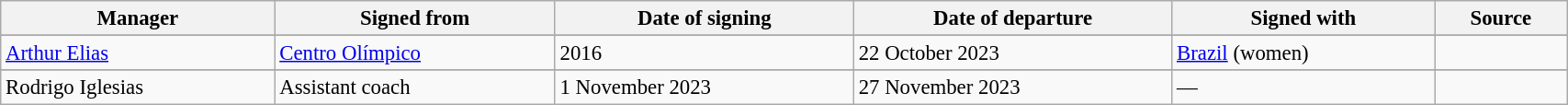<table class="wikitable sortable" style="width:90%; text-align:center; font-size:95%; text-align:left;">
<tr>
<th><strong>Manager </strong></th>
<th><strong>Signed from</strong></th>
<th><strong>Date of signing</strong></th>
<th><strong>Date of departure</strong></th>
<th><strong>Signed with</strong></th>
<th><strong>Source</strong></th>
</tr>
<tr>
</tr>
<tr>
<td> <a href='#'>Arthur Elias</a></td>
<td> <a href='#'>Centro Olímpico</a></td>
<td>2016</td>
<td>22 October 2023</td>
<td> <a href='#'>Brazil</a> (women)</td>
<td></td>
</tr>
<tr>
</tr>
<tr>
<td> Rodrigo Iglesias</td>
<td>Assistant coach</td>
<td>1 November 2023</td>
<td>27 November 2023</td>
<td>—</td>
<td></td>
</tr>
</table>
